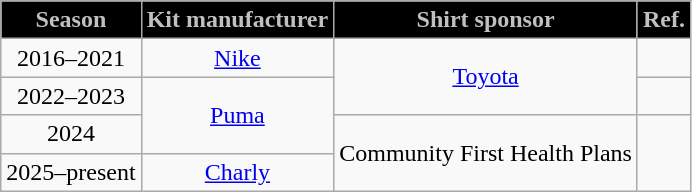<table class="wikitable" style="text-align: center">
<tr>
<th style="background:#000000; color:#c0c0c0;">Season</th>
<th style="background:#000000; color:#c0c0c0;">Kit manufacturer</th>
<th style="background:#000000; color:#c0c0c0;">Shirt sponsor</th>
<th style="background:#000000; color:#c0c0c0;">Ref.</th>
</tr>
<tr>
<td>2016–2021</td>
<td><a href='#'>Nike</a></td>
<td rowspan="2"><a href='#'>Toyota</a></td>
<td></td>
</tr>
<tr>
<td>2022–2023</td>
<td rowspan="2"><a href='#'>Puma</a></td>
<td></td>
</tr>
<tr>
<td>2024</td>
<td rowspan="2">Community First Health Plans</td>
<td rowspan="2"></td>
</tr>
<tr>
<td>2025–present</td>
<td><a href='#'>Charly</a></td>
</tr>
</table>
